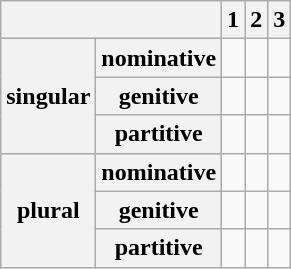<table class="wikitable" style="text-align:center;">
<tr>
<th colspan="2"></th>
<th>1</th>
<th>2</th>
<th>3</th>
</tr>
<tr>
<th rowspan="3">singular</th>
<th>nominative</th>
<td><em></em></td>
<td><em></em></td>
<td><em></em></td>
</tr>
<tr>
<th>genitive</th>
<td><em></em></td>
<td><em></em></td>
<td><em></em></td>
</tr>
<tr>
<th>partitive</th>
<td><em></em></td>
<td><em></em></td>
<td><em></em></td>
</tr>
<tr>
<th rowspan="3">plural</th>
<th>nominative</th>
<td><em></em></td>
<td><em></em></td>
<td><em></em></td>
</tr>
<tr>
<th>genitive</th>
<td><em></em></td>
<td><em></em></td>
<td><em></em></td>
</tr>
<tr>
<th>partitive</th>
<td><em></em></td>
<td><em></em></td>
<td><em></em></td>
</tr>
</table>
